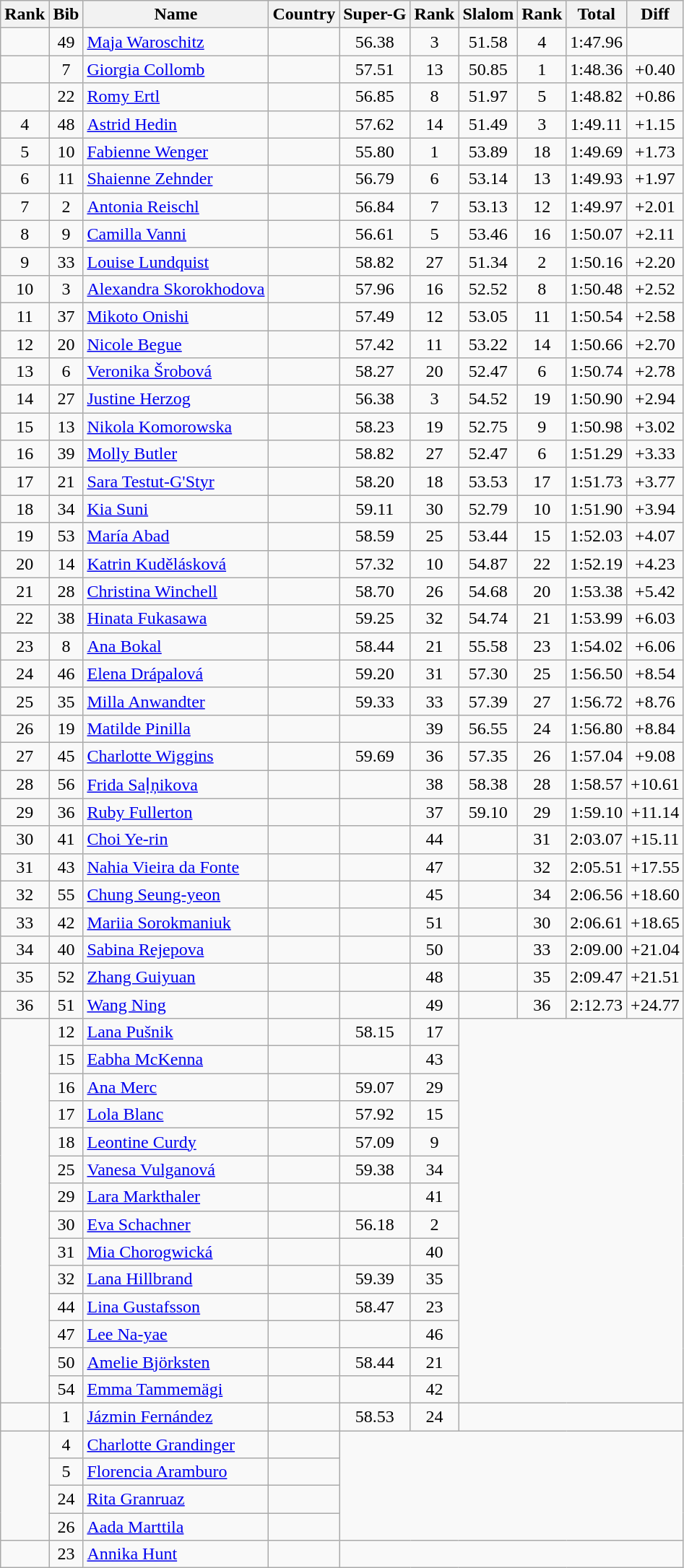<table class="wikitable sortable" style="text-align:center">
<tr>
<th>Rank</th>
<th>Bib</th>
<th>Name</th>
<th>Country</th>
<th>Super-G</th>
<th>Rank</th>
<th>Slalom</th>
<th>Rank</th>
<th>Total</th>
<th>Diff</th>
</tr>
<tr>
<td></td>
<td>49</td>
<td align=left><a href='#'>Maja Waroschitz</a></td>
<td align=left></td>
<td>56.38</td>
<td>3</td>
<td>51.58</td>
<td>4</td>
<td>1:47.96</td>
<td></td>
</tr>
<tr>
<td></td>
<td>7</td>
<td align=left><a href='#'>Giorgia Collomb</a></td>
<td align=left></td>
<td>57.51</td>
<td>13</td>
<td>50.85</td>
<td>1</td>
<td>1:48.36</td>
<td>+0.40</td>
</tr>
<tr>
<td></td>
<td>22</td>
<td align=left><a href='#'>Romy Ertl</a></td>
<td align=left></td>
<td>56.85</td>
<td>8</td>
<td>51.97</td>
<td>5</td>
<td>1:48.82</td>
<td>+0.86</td>
</tr>
<tr>
<td>4</td>
<td>48</td>
<td align=left><a href='#'>Astrid Hedin</a></td>
<td align=left></td>
<td>57.62</td>
<td>14</td>
<td>51.49</td>
<td>3</td>
<td>1:49.11</td>
<td>+1.15</td>
</tr>
<tr>
<td>5</td>
<td>10</td>
<td align=left><a href='#'>Fabienne Wenger</a></td>
<td align=left></td>
<td>55.80</td>
<td>1</td>
<td>53.89</td>
<td>18</td>
<td>1:49.69</td>
<td>+1.73</td>
</tr>
<tr>
<td>6</td>
<td>11</td>
<td align=left><a href='#'>Shaienne Zehnder</a></td>
<td align=left></td>
<td>56.79</td>
<td>6</td>
<td>53.14</td>
<td>13</td>
<td>1:49.93</td>
<td>+1.97</td>
</tr>
<tr>
<td>7</td>
<td>2</td>
<td align=left><a href='#'>Antonia Reischl</a></td>
<td align=left></td>
<td>56.84</td>
<td>7</td>
<td>53.13</td>
<td>12</td>
<td>1:49.97</td>
<td>+2.01</td>
</tr>
<tr>
<td>8</td>
<td>9</td>
<td align=left><a href='#'>Camilla Vanni</a></td>
<td align=left></td>
<td>56.61</td>
<td>5</td>
<td>53.46</td>
<td>16</td>
<td>1:50.07</td>
<td>+2.11</td>
</tr>
<tr>
<td>9</td>
<td>33</td>
<td align=left><a href='#'>Louise Lundquist</a></td>
<td align=left></td>
<td>58.82</td>
<td>27</td>
<td>51.34</td>
<td>2</td>
<td>1:50.16</td>
<td>+2.20</td>
</tr>
<tr>
<td>10</td>
<td>3</td>
<td align=left><a href='#'>Alexandra Skorokhodova</a></td>
<td align=left></td>
<td>57.96</td>
<td>16</td>
<td>52.52</td>
<td>8</td>
<td>1:50.48</td>
<td>+2.52</td>
</tr>
<tr>
<td>11</td>
<td>37</td>
<td align=left><a href='#'>Mikoto Onishi</a></td>
<td align=left></td>
<td>57.49</td>
<td>12</td>
<td>53.05</td>
<td>11</td>
<td>1:50.54</td>
<td>+2.58</td>
</tr>
<tr>
<td>12</td>
<td>20</td>
<td align=left><a href='#'>Nicole Begue</a></td>
<td align=left></td>
<td>57.42</td>
<td>11</td>
<td>53.22</td>
<td>14</td>
<td>1:50.66</td>
<td>+2.70</td>
</tr>
<tr>
<td>13</td>
<td>6</td>
<td align=left><a href='#'>Veronika Šrobová</a></td>
<td align=left></td>
<td>58.27</td>
<td>20</td>
<td>52.47</td>
<td>6</td>
<td>1:50.74</td>
<td>+2.78</td>
</tr>
<tr>
<td>14</td>
<td>27</td>
<td align=left><a href='#'>Justine Herzog</a></td>
<td align=left></td>
<td>56.38</td>
<td>3</td>
<td>54.52</td>
<td>19</td>
<td>1:50.90</td>
<td>+2.94</td>
</tr>
<tr>
<td>15</td>
<td>13</td>
<td align=left><a href='#'>Nikola Komorowska</a></td>
<td align=left></td>
<td>58.23</td>
<td>19</td>
<td>52.75</td>
<td>9</td>
<td>1:50.98</td>
<td>+3.02</td>
</tr>
<tr>
<td>16</td>
<td>39</td>
<td align=left><a href='#'>Molly Butler</a></td>
<td align=left></td>
<td>58.82</td>
<td>27</td>
<td>52.47</td>
<td>6</td>
<td>1:51.29</td>
<td>+3.33</td>
</tr>
<tr>
<td>17</td>
<td>21</td>
<td align=left><a href='#'>Sara Testut-G'Styr</a></td>
<td align=left></td>
<td>58.20</td>
<td>18</td>
<td>53.53</td>
<td>17</td>
<td>1:51.73</td>
<td>+3.77</td>
</tr>
<tr>
<td>18</td>
<td>34</td>
<td align=left><a href='#'>Kia Suni</a></td>
<td align=left></td>
<td>59.11</td>
<td>30</td>
<td>52.79</td>
<td>10</td>
<td>1:51.90</td>
<td>+3.94</td>
</tr>
<tr>
<td>19</td>
<td>53</td>
<td align=left><a href='#'>María Abad</a></td>
<td align=left></td>
<td>58.59</td>
<td>25</td>
<td>53.44</td>
<td>15</td>
<td>1:52.03</td>
<td>+4.07</td>
</tr>
<tr>
<td>20</td>
<td>14</td>
<td align=left><a href='#'>Katrin Kudělásková</a></td>
<td align=left></td>
<td>57.32</td>
<td>10</td>
<td>54.87</td>
<td>22</td>
<td>1:52.19</td>
<td>+4.23</td>
</tr>
<tr>
<td>21</td>
<td>28</td>
<td align=left><a href='#'>Christina Winchell</a></td>
<td align=left></td>
<td>58.70</td>
<td>26</td>
<td>54.68</td>
<td>20</td>
<td>1:53.38</td>
<td>+5.42</td>
</tr>
<tr>
<td>22</td>
<td>38</td>
<td align=left><a href='#'>Hinata Fukasawa</a></td>
<td align=left></td>
<td>59.25</td>
<td>32</td>
<td>54.74</td>
<td>21</td>
<td>1:53.99</td>
<td>+6.03</td>
</tr>
<tr>
<td>23</td>
<td>8</td>
<td align=left><a href='#'>Ana Bokal</a></td>
<td align=left></td>
<td>58.44</td>
<td>21</td>
<td>55.58</td>
<td>23</td>
<td>1:54.02</td>
<td>+6.06</td>
</tr>
<tr>
<td>24</td>
<td>46</td>
<td align=left><a href='#'>Elena Drápalová</a></td>
<td align=left></td>
<td>59.20</td>
<td>31</td>
<td>57.30</td>
<td>25</td>
<td>1:56.50</td>
<td>+8.54</td>
</tr>
<tr>
<td>25</td>
<td>35</td>
<td align=left><a href='#'>Milla Anwandter</a></td>
<td align=left></td>
<td>59.33</td>
<td>33</td>
<td>57.39</td>
<td>27</td>
<td>1:56.72</td>
<td>+8.76</td>
</tr>
<tr>
<td>26</td>
<td>19</td>
<td align=left><a href='#'>Matilde Pinilla</a></td>
<td align=left></td>
<td></td>
<td>39</td>
<td>56.55</td>
<td>24</td>
<td>1:56.80</td>
<td>+8.84</td>
</tr>
<tr>
<td>27</td>
<td>45</td>
<td align=left><a href='#'>Charlotte Wiggins</a></td>
<td align=left></td>
<td>59.69</td>
<td>36</td>
<td>57.35</td>
<td>26</td>
<td>1:57.04</td>
<td>+9.08</td>
</tr>
<tr>
<td>28</td>
<td>56</td>
<td align=left><a href='#'>Frida Saḷņikova</a></td>
<td align=left></td>
<td></td>
<td>38</td>
<td>58.38</td>
<td>28</td>
<td>1:58.57</td>
<td>+10.61</td>
</tr>
<tr>
<td>29</td>
<td>36</td>
<td align=left><a href='#'>Ruby Fullerton</a></td>
<td align=left></td>
<td></td>
<td>37</td>
<td>59.10</td>
<td>29</td>
<td>1:59.10</td>
<td>+11.14</td>
</tr>
<tr>
<td>30</td>
<td>41</td>
<td align=left><a href='#'>Choi Ye-rin</a></td>
<td align=left></td>
<td></td>
<td>44</td>
<td></td>
<td>31</td>
<td>2:03.07</td>
<td>+15.11</td>
</tr>
<tr>
<td>31</td>
<td>43</td>
<td align=left><a href='#'>Nahia Vieira da Fonte</a></td>
<td align=left></td>
<td></td>
<td>47</td>
<td></td>
<td>32</td>
<td>2:05.51</td>
<td>+17.55</td>
</tr>
<tr>
<td>32</td>
<td>55</td>
<td align=left><a href='#'>Chung Seung-yeon</a></td>
<td align=left></td>
<td></td>
<td>45</td>
<td></td>
<td>34</td>
<td>2:06.56</td>
<td>+18.60</td>
</tr>
<tr>
<td>33</td>
<td>42</td>
<td align=left><a href='#'>Mariia Sorokmaniuk</a></td>
<td align=left></td>
<td></td>
<td>51</td>
<td></td>
<td>30</td>
<td>2:06.61</td>
<td>+18.65</td>
</tr>
<tr>
<td>34</td>
<td>40</td>
<td align=left><a href='#'>Sabina Rejepova</a></td>
<td align=left></td>
<td></td>
<td>50</td>
<td></td>
<td>33</td>
<td>2:09.00</td>
<td>+21.04</td>
</tr>
<tr>
<td>35</td>
<td>52</td>
<td align=left><a href='#'>Zhang Guiyuan</a></td>
<td align=left></td>
<td></td>
<td>48</td>
<td></td>
<td>35</td>
<td>2:09.47</td>
<td>+21.51</td>
</tr>
<tr>
<td>36</td>
<td>51</td>
<td align=left><a href='#'>Wang Ning</a></td>
<td align=left></td>
<td></td>
<td>49</td>
<td></td>
<td>36</td>
<td>2:12.73</td>
<td>+24.77</td>
</tr>
<tr>
<td rowspan=14></td>
<td>12</td>
<td align=left><a href='#'>Lana Pušnik</a></td>
<td align=left></td>
<td>58.15</td>
<td>17</td>
<td colspan=4 rowspan=14></td>
</tr>
<tr>
<td>15</td>
<td align=left><a href='#'>Eabha McKenna</a></td>
<td align=left></td>
<td></td>
<td>43</td>
</tr>
<tr>
<td>16</td>
<td align=left><a href='#'>Ana Merc</a></td>
<td align=left></td>
<td>59.07</td>
<td>29</td>
</tr>
<tr>
<td>17</td>
<td align=left><a href='#'>Lola Blanc</a></td>
<td align=left></td>
<td>57.92</td>
<td>15</td>
</tr>
<tr>
<td>18</td>
<td align=left><a href='#'>Leontine Curdy</a></td>
<td align=left></td>
<td>57.09</td>
<td>9</td>
</tr>
<tr>
<td>25</td>
<td align=left><a href='#'>Vanesa Vulganová</a></td>
<td align=left></td>
<td>59.38</td>
<td>34</td>
</tr>
<tr>
<td>29</td>
<td align=left><a href='#'>Lara Markthaler</a></td>
<td align=left></td>
<td></td>
<td>41</td>
</tr>
<tr>
<td>30</td>
<td align=left><a href='#'>Eva Schachner</a></td>
<td align=left></td>
<td>56.18</td>
<td>2</td>
</tr>
<tr>
<td>31</td>
<td align=left><a href='#'>Mia Chorogwická</a></td>
<td align=left></td>
<td></td>
<td>40</td>
</tr>
<tr>
<td>32</td>
<td align=left><a href='#'>Lana Hillbrand</a></td>
<td align=left></td>
<td>59.39</td>
<td>35</td>
</tr>
<tr>
<td>44</td>
<td align=left><a href='#'>Lina Gustafsson</a></td>
<td align=left></td>
<td>58.47</td>
<td>23</td>
</tr>
<tr>
<td>47</td>
<td align=left><a href='#'>Lee Na-yae</a></td>
<td align=left></td>
<td></td>
<td>46</td>
</tr>
<tr>
<td>50</td>
<td align=left><a href='#'>Amelie Björksten</a></td>
<td align=left></td>
<td>58.44</td>
<td>21</td>
</tr>
<tr>
<td>54</td>
<td align=left><a href='#'>Emma Tammemägi</a></td>
<td align=left></td>
<td></td>
<td>42</td>
</tr>
<tr>
<td></td>
<td>1</td>
<td align=left><a href='#'>Jázmin Fernández</a></td>
<td align=left></td>
<td>58.53</td>
<td>24</td>
<td colspan=4></td>
</tr>
<tr>
<td rowspan=4></td>
<td>4</td>
<td align=left><a href='#'>Charlotte Grandinger</a></td>
<td align=left></td>
<td rowspan=4 colspan=6></td>
</tr>
<tr>
<td>5</td>
<td align=left><a href='#'>Florencia Aramburo</a></td>
<td align=left></td>
</tr>
<tr>
<td>24</td>
<td align=left><a href='#'>Rita Granruaz</a></td>
<td align=left></td>
</tr>
<tr>
<td>26</td>
<td align=left><a href='#'>Aada Marttila</a></td>
<td align=left></td>
</tr>
<tr>
<td></td>
<td>23</td>
<td align=left><a href='#'>Annika Hunt</a></td>
<td align=left></td>
<td colspan=6></td>
</tr>
</table>
